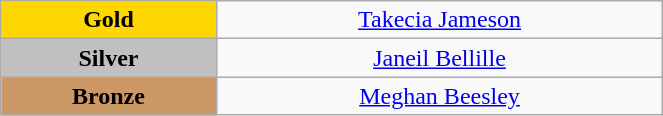<table class="wikitable" style="text-align:center; " width="35%">
<tr>
<td bgcolor="gold"><strong>Gold</strong></td>
<td><a href='#'>Takecia Jameson</a><br>  <small><em></em></small></td>
</tr>
<tr>
<td bgcolor="silver"><strong>Silver</strong></td>
<td><a href='#'>Janeil Bellille</a><br>  <small><em></em></small></td>
</tr>
<tr>
<td bgcolor="CC9966"><strong>Bronze</strong></td>
<td><a href='#'>Meghan Beesley</a><br>  <small><em></em></small></td>
</tr>
</table>
